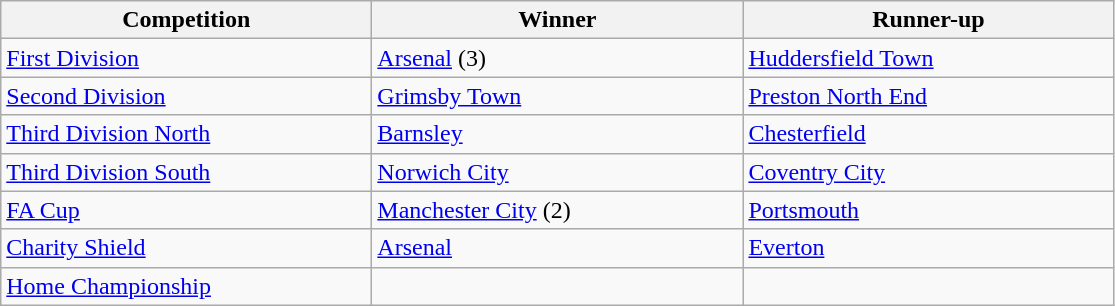<table class="wikitable">
<tr>
<th style="width:15em">Competition</th>
<th style="width:15em">Winner</th>
<th style="width:15em">Runner-up</th>
</tr>
<tr>
<td><a href='#'>First Division</a></td>
<td><a href='#'>Arsenal</a> (3)</td>
<td><a href='#'>Huddersfield Town</a></td>
</tr>
<tr>
<td><a href='#'>Second Division</a></td>
<td><a href='#'>Grimsby Town</a></td>
<td><a href='#'>Preston North End</a></td>
</tr>
<tr>
<td><a href='#'>Third Division North</a></td>
<td><a href='#'>Barnsley</a></td>
<td><a href='#'>Chesterfield</a></td>
</tr>
<tr>
<td><a href='#'>Third Division South</a></td>
<td><a href='#'>Norwich City</a></td>
<td><a href='#'>Coventry City</a></td>
</tr>
<tr>
<td><a href='#'>FA Cup</a></td>
<td><a href='#'>Manchester City</a> (2)</td>
<td><a href='#'>Portsmouth</a></td>
</tr>
<tr>
<td><a href='#'>Charity Shield</a></td>
<td><a href='#'>Arsenal</a></td>
<td><a href='#'>Everton</a></td>
</tr>
<tr>
<td><a href='#'>Home Championship</a></td>
<td></td>
<td></td>
</tr>
</table>
